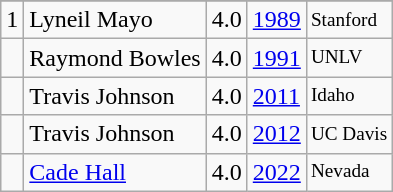<table class="wikitable">
<tr>
</tr>
<tr>
<td>1</td>
<td>Lyneil Mayo</td>
<td>4.0</td>
<td><a href='#'>1989</a></td>
<td style="font-size:80%;">Stanford</td>
</tr>
<tr>
<td></td>
<td>Raymond Bowles</td>
<td>4.0</td>
<td><a href='#'>1991</a></td>
<td style="font-size:80%;">UNLV</td>
</tr>
<tr>
<td></td>
<td>Travis Johnson</td>
<td>4.0</td>
<td><a href='#'>2011</a></td>
<td style="font-size:80%;">Idaho</td>
</tr>
<tr>
<td></td>
<td>Travis Johnson</td>
<td>4.0</td>
<td><a href='#'>2012</a></td>
<td style="font-size:80%;">UC Davis</td>
</tr>
<tr>
<td></td>
<td><a href='#'>Cade Hall</a></td>
<td>4.0</td>
<td><a href='#'>2022</a></td>
<td style="font-size:80%;">Nevada</td>
</tr>
</table>
